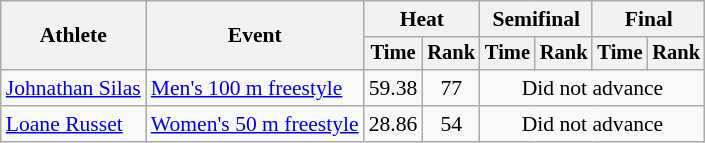<table class=wikitable style="font-size:90%">
<tr>
<th rowspan="2">Athlete</th>
<th rowspan="2">Event</th>
<th colspan="2">Heat</th>
<th colspan="2">Semifinal</th>
<th colspan="2">Final</th>
</tr>
<tr style="font-size:95%">
<th>Time</th>
<th>Rank</th>
<th>Time</th>
<th>Rank</th>
<th>Time</th>
<th>Rank</th>
</tr>
<tr align=center>
<td align=left><a href='#'>Johnathan Silas</a></td>
<td align=left><a href='#'>Men's 100 m freestyle</a></td>
<td>59.38</td>
<td>77</td>
<td colspan=4>Did not advance</td>
</tr>
<tr align=center>
<td align=left><a href='#'>Loane Russet</a></td>
<td align=left><a href='#'>Women's 50 m freestyle</a></td>
<td>28.86</td>
<td>54</td>
<td colspan=4>Did not advance</td>
</tr>
</table>
